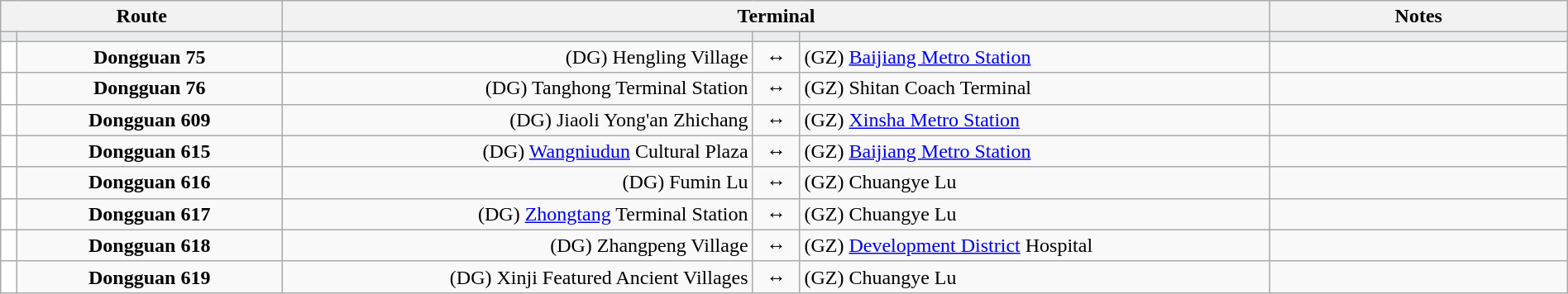<table class="wikitable sortable" style="width:100%; text-align:center;">
<tr>
<th colspan="2" width="18%">Route</th>
<th colspan="3">Terminal</th>
<th width="19%">Notes</th>
</tr>
<tr style="background:#EAECF0" height=0>
<td width="1%"></td>
<td></td>
<td width="30%"></td>
<td></td>
<td width="30%"></td>
<td></td>
</tr>
<tr>
<td style="background:white"></td>
<td><strong>Dongguan 75</strong></td>
<td align=right>(DG) Hengling Village</td>
<td>↔</td>
<td align=left>(GZ) <a href='#'>Baijiang Metro Station</a></td>
<td></td>
</tr>
<tr>
<td style="background:white"></td>
<td><strong>Dongguan 76</strong></td>
<td align=right>(DG) Tanghong Terminal Station</td>
<td>↔</td>
<td align=left>(GZ) Shitan Coach Terminal</td>
<td></td>
</tr>
<tr>
<td style="background:white"></td>
<td><strong>Dongguan 609</strong></td>
<td align=right>(DG) Jiaoli Yong'an Zhichang</td>
<td>↔</td>
<td align=left>(GZ) <a href='#'>Xinsha Metro Station</a></td>
<td></td>
</tr>
<tr>
<td style="background:white"></td>
<td><strong>Dongguan 615</strong></td>
<td align=right>(DG) <a href='#'>Wangniudun</a> Cultural Plaza</td>
<td>↔</td>
<td align=left>(GZ) <a href='#'>Baijiang Metro Station</a></td>
<td></td>
</tr>
<tr>
<td style="background:white"></td>
<td><strong>Dongguan 616</strong></td>
<td align=right>(DG) Fumin Lu</td>
<td>↔</td>
<td align=left>(GZ) Chuangye Lu</td>
<td></td>
</tr>
<tr>
<td style="background:white"></td>
<td><strong>Dongguan 617</strong></td>
<td align=right>(DG) <a href='#'>Zhongtang</a> Terminal Station</td>
<td>↔</td>
<td align=left>(GZ) Chuangye Lu</td>
<td></td>
</tr>
<tr>
<td style="background:white"></td>
<td><strong>Dongguan 618</strong></td>
<td align=right>(DG) Zhangpeng Village</td>
<td>↔</td>
<td align=left>(GZ) <a href='#'>Development District</a> Hospital</td>
<td></td>
</tr>
<tr>
<td style="background:white"></td>
<td><strong>Dongguan 619</strong></td>
<td align=right>(DG) Xinji Featured Ancient Villages</td>
<td>↔</td>
<td align=left>(GZ) Chuangye Lu</td>
<td></td>
</tr>
</table>
